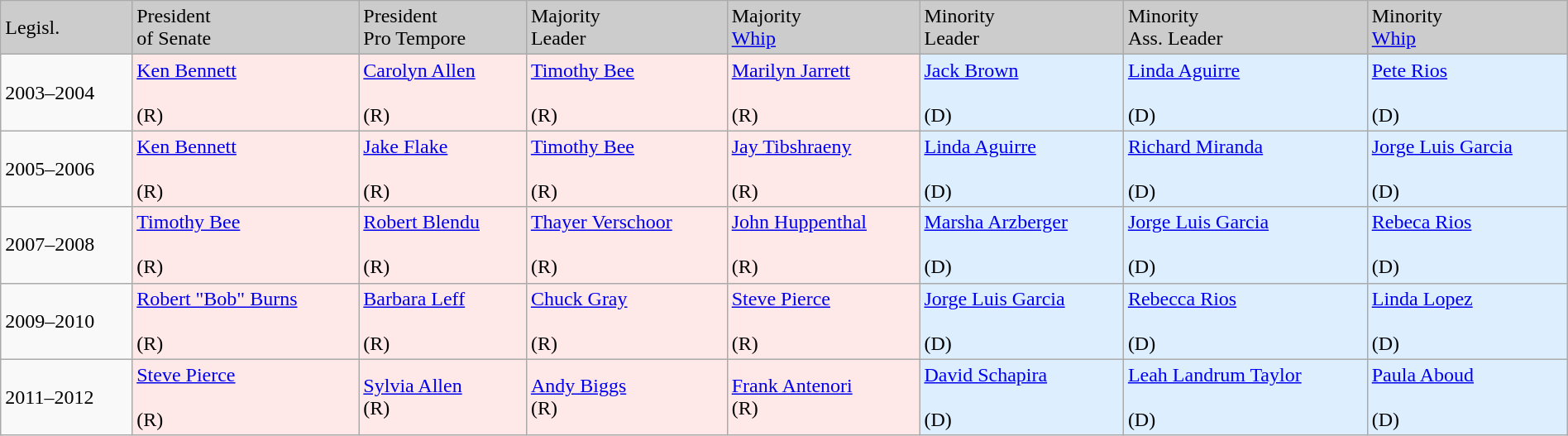<table class="wikitable" width="100%" border="1">
<tr style="background-color:#cccccc;">
<td>Legisl.</td>
<td>President <br>of Senate</td>
<td>President <br>Pro Tempore</td>
<td>Majority <br>Leader</td>
<td>Majority <br><a href='#'>Whip</a></td>
<td>Minority <br>Leader</td>
<td>Minority <br>Ass. Leader</td>
<td>Minority <br><a href='#'>Whip</a></td>
</tr>
<tr>
<td>2003–2004</td>
<td style="background:#FFE8E8"><a href='#'>Ken Bennett</a><br><br>(R) </td>
<td style="background:#FFE8E8"><a href='#'>Carolyn Allen</a><br><br>(R)  </td>
<td style="background:#FFE8E8"><a href='#'>Timothy Bee</a><br><br>(R) </td>
<td style="background:#FFE8E8"><a href='#'>Marilyn Jarrett</a><br><br>(R) </td>
<td style="background:#DDEEFF"><a href='#'>Jack Brown</a><br><br>(D) </td>
<td style="background:#DDEEFF"><a href='#'>Linda Aguirre</a><br><br>(D) </td>
<td style="background:#DDEEFF"><a href='#'>Pete Rios</a><br><br>(D) </td>
</tr>
<tr>
<td>2005–2006</td>
<td style="background:#FFE8E8"><a href='#'>Ken Bennett</a><br><br>(R) </td>
<td style="background:#FFE8E8"><a href='#'>Jake Flake</a><br><br>(R) </td>
<td style="background:#FFE8E8"><a href='#'>Timothy Bee</a><br><br>(R) </td>
<td style="background:#FFE8E8"><a href='#'>Jay Tibshraeny</a><br><br>(R)  </td>
<td style="background:#DDEEFF"><a href='#'>Linda Aguirre</a><br><br>(D) </td>
<td style="background:#DDEEFF"><a href='#'>Richard Miranda</a><br><br>(D) </td>
<td style="background:#DDEEFF"><a href='#'>Jorge Luis Garcia</a><br><br>(D) </td>
</tr>
<tr>
<td>2007–2008</td>
<td style="background:#FFE8E8"><a href='#'>Timothy Bee</a><br><br>(R) </td>
<td style="background:#FFE8E8"><a href='#'>Robert Blendu</a> <br><br>(R) </td>
<td style="background:#FFE8E8"><a href='#'>Thayer Verschoor</a><br><br>(R) </td>
<td style="background:#FFE8E8"><a href='#'>John Huppenthal</a> <br><br>(R) </td>
<td style="background:#DDEEFF"><a href='#'>Marsha Arzberger</a> <br><br>(D) </td>
<td style="background:#DDEEFF"><a href='#'>Jorge Luis Garcia</a> <br><br>(D) </td>
<td style="background:#DDEEFF"><a href='#'>Rebeca Rios</a> <br><br>(D) </td>
</tr>
<tr>
<td>2009–2010</td>
<td style="background:#FFE8E8"><a href='#'>Robert "Bob" Burns</a><br><br>(R) </td>
<td style="background:#FFE8E8"><a href='#'>Barbara Leff</a> <br><br>(R) </td>
<td style="background:#FFE8E8"><a href='#'>Chuck Gray</a><br><br>(R) </td>
<td style="background:#FFE8E8"><a href='#'>Steve Pierce</a> <br><br>(R) </td>
<td style="background:#DDEEFF"><a href='#'>Jorge Luis Garcia</a> <br><br>(D) </td>
<td style="background:#DDEEFF"><a href='#'>Rebecca Rios</a> <br><br>(D) </td>
<td style="background:#DDEEFF"><a href='#'>Linda Lopez</a> <br><br>(D) </td>
</tr>
<tr>
<td>2011–2012</td>
<td style="background:#FFE8E8"><a href='#'>Steve Pierce</a> <br><br>(R)</td>
<td style="background:#FFE8E8"><a href='#'>Sylvia Allen</a> <br>(R) </td>
<td style="background:#FFE8E8"><a href='#'>Andy Biggs</a> <br>(R) </td>
<td style="background:#FFE8E8"><a href='#'>Frank Antenori</a> <br>(R) </td>
<td style="background:#DDEEFF"><a href='#'>David Schapira</a> <br><br>(D) </td>
<td style="background:#DDEEFF"><a href='#'>Leah Landrum Taylor</a> <br><br>(D) </td>
<td style="background:#DDEEFF"><a href='#'>Paula Aboud</a> <br><br>(D) </td>
</tr>
</table>
